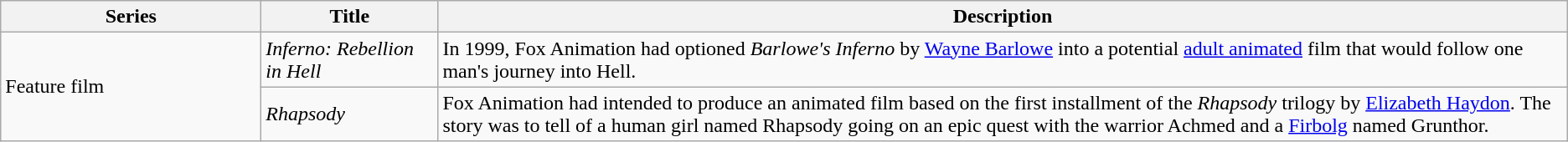<table class="wikitable">
<tr>
<th style="width:150pt;">Series</th>
<th style="width:100pt;">Title</th>
<th>Description</th>
</tr>
<tr>
<td rowspan="2">Feature film</td>
<td><em>Inferno: Rebellion in Hell</em></td>
<td>In 1999, Fox Animation had optioned <em>Barlowe's Inferno</em> by <a href='#'>Wayne Barlowe</a> into a potential <a href='#'>adult animated</a> film that would follow one man's journey into Hell.</td>
</tr>
<tr>
<td><em>Rhapsody</em></td>
<td>Fox Animation had intended to produce an animated film based on the first installment of the <em>Rhapsody</em> trilogy by <a href='#'>Elizabeth Haydon</a>. The story was to tell of a human girl named Rhapsody going on an epic quest with the warrior Achmed and a <a href='#'>Firbolg</a> named Grunthor.</td>
</tr>
</table>
